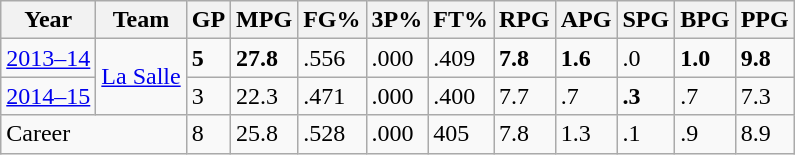<table class="wikitable sortable">
<tr>
<th>Year</th>
<th>Team</th>
<th>GP</th>
<th>MPG</th>
<th>FG%</th>
<th>3P%</th>
<th>FT%</th>
<th>RPG</th>
<th>APG</th>
<th>SPG</th>
<th>BPG</th>
<th>PPG</th>
</tr>
<tr>
<td><a href='#'>2013–14</a></td>
<td rowspan="2"><a href='#'>La Salle</a></td>
<td><strong>5</strong></td>
<td><strong>27.8</strong></td>
<td>.556</td>
<td>.000</td>
<td>.409</td>
<td><strong>7.8</strong></td>
<td><strong>1.6</strong></td>
<td>.0</td>
<td><strong>1.0</strong></td>
<td><strong>9.8</strong></td>
</tr>
<tr>
<td><a href='#'>2014–15</a></td>
<td>3</td>
<td>22.3</td>
<td>.471</td>
<td>.000</td>
<td>.400</td>
<td>7.7</td>
<td>.7</td>
<td><strong>.3</strong></td>
<td>.7</td>
<td>7.3</td>
</tr>
<tr>
<td colspan="2">Career</td>
<td>8</td>
<td>25.8</td>
<td>.528</td>
<td>.000</td>
<td>405</td>
<td>7.8</td>
<td>1.3</td>
<td>.1</td>
<td>.9</td>
<td>8.9</td>
</tr>
</table>
